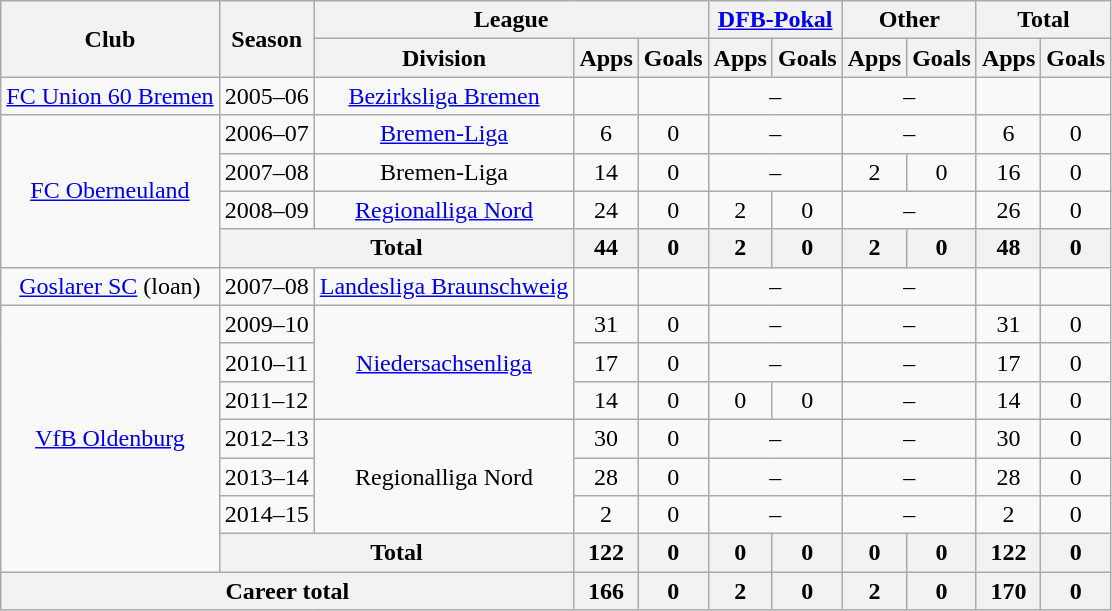<table class="wikitable" style="text-align:center">
<tr>
<th rowspan="2">Club</th>
<th rowspan="2">Season</th>
<th colspan="3">League</th>
<th colspan="2"><a href='#'>DFB-Pokal</a></th>
<th colspan="2">Other</th>
<th colspan="2">Total</th>
</tr>
<tr>
<th>Division</th>
<th>Apps</th>
<th>Goals</th>
<th>Apps</th>
<th>Goals</th>
<th>Apps</th>
<th>Goals</th>
<th>Apps</th>
<th>Goals</th>
</tr>
<tr>
<td><a href='#'>FC Union 60 Bremen</a></td>
<td>2005–06</td>
<td><a href='#'>Bezirksliga Bremen</a></td>
<td></td>
<td></td>
<td colspan="2">–</td>
<td colspan="2">–</td>
<td></td>
<td></td>
</tr>
<tr>
<td rowspan="4"><a href='#'>FC Oberneuland</a></td>
<td>2006–07</td>
<td><a href='#'>Bremen-Liga</a></td>
<td>6</td>
<td>0</td>
<td colspan="2">–</td>
<td colspan="2">–</td>
<td>6</td>
<td>0</td>
</tr>
<tr>
<td>2007–08</td>
<td>Bremen-Liga</td>
<td>14</td>
<td>0</td>
<td colspan="2">–</td>
<td>2</td>
<td>0</td>
<td>16</td>
<td>0</td>
</tr>
<tr>
<td>2008–09</td>
<td><a href='#'>Regionalliga Nord</a></td>
<td>24</td>
<td>0</td>
<td>2</td>
<td>0</td>
<td colspan="2">–</td>
<td>26</td>
<td>0</td>
</tr>
<tr>
<th colspan="2">Total</th>
<th>44</th>
<th>0</th>
<th>2</th>
<th>0</th>
<th>2</th>
<th>0</th>
<th>48</th>
<th>0</th>
</tr>
<tr>
<td><a href='#'>Goslarer SC</a> (loan)</td>
<td>2007–08</td>
<td><a href='#'>Landesliga Braunschweig</a></td>
<td></td>
<td></td>
<td colspan="2">–</td>
<td colspan="2">–</td>
<td></td>
<td></td>
</tr>
<tr>
<td rowspan="7"><a href='#'>VfB Oldenburg</a></td>
<td>2009–10</td>
<td rowspan="3"><a href='#'>Niedersachsenliga</a></td>
<td>31</td>
<td>0</td>
<td colspan="2">–</td>
<td colspan="2">–</td>
<td>31</td>
<td>0</td>
</tr>
<tr>
<td>2010–11</td>
<td>17</td>
<td>0</td>
<td colspan="2">–</td>
<td colspan="2">–</td>
<td>17</td>
<td>0</td>
</tr>
<tr>
<td>2011–12</td>
<td>14</td>
<td>0</td>
<td>0</td>
<td>0</td>
<td colspan="2">–</td>
<td>14</td>
<td>0</td>
</tr>
<tr>
<td>2012–13</td>
<td rowspan="3">Regionalliga Nord</td>
<td>30</td>
<td>0</td>
<td colspan="2">–</td>
<td colspan="2">–</td>
<td>30</td>
<td>0</td>
</tr>
<tr>
<td>2013–14</td>
<td>28</td>
<td>0</td>
<td colspan="2">–</td>
<td colspan="2">–</td>
<td>28</td>
<td>0</td>
</tr>
<tr>
<td>2014–15</td>
<td>2</td>
<td>0</td>
<td colspan="2">–</td>
<td colspan="2">–</td>
<td>2</td>
<td>0</td>
</tr>
<tr>
<th colspan="2">Total</th>
<th>122</th>
<th>0</th>
<th>0</th>
<th>0</th>
<th>0</th>
<th>0</th>
<th>122</th>
<th>0</th>
</tr>
<tr>
<th colspan="3">Career total</th>
<th>166</th>
<th>0</th>
<th>2</th>
<th>0</th>
<th>2</th>
<th>0</th>
<th>170</th>
<th>0</th>
</tr>
</table>
